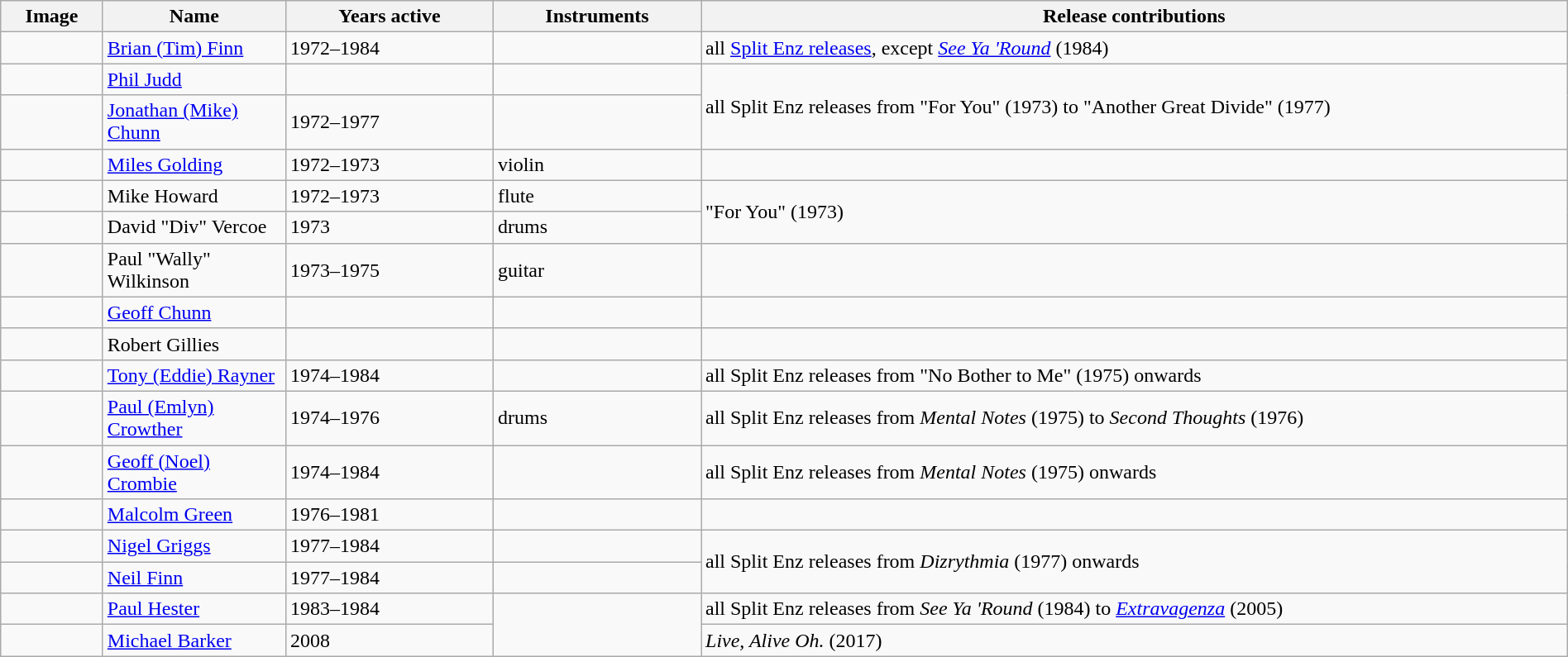<table class="wikitable" border="1" width=100%>
<tr>
<th width="75">Image</th>
<th width="140">Name</th>
<th width="160">Years active</th>
<th width="160">Instruments</th>
<th>Release contributions</th>
</tr>
<tr>
<td></td>
<td><a href='#'>Brian (Tim) Finn</a></td>
<td>1972–1984 </td>
<td></td>
<td>all <a href='#'>Split Enz releases</a>, except <em><a href='#'>See Ya 'Round</a></em> (1984)</td>
</tr>
<tr>
<td></td>
<td><a href='#'>Phil Judd</a></td>
<td></td>
<td></td>
<td rowspan="2">all Split Enz releases from "For You" (1973) to "Another Great Divide" (1977)</td>
</tr>
<tr>
<td></td>
<td><a href='#'>Jonathan (Mike) Chunn</a></td>
<td>1972–1977 </td>
<td></td>
</tr>
<tr>
<td></td>
<td><a href='#'>Miles Golding</a></td>
<td>1972–1973 </td>
<td>violin</td>
<td></td>
</tr>
<tr>
<td></td>
<td>Mike Howard</td>
<td>1972–1973</td>
<td>flute</td>
<td rowspan="2">"For You" (1973)</td>
</tr>
<tr>
<td></td>
<td>David "Div" Vercoe</td>
<td>1973</td>
<td>drums</td>
</tr>
<tr>
<td></td>
<td>Paul "Wally" Wilkinson</td>
<td>1973–1975</td>
<td>guitar</td>
<td></td>
</tr>
<tr>
<td></td>
<td><a href='#'>Geoff Chunn</a></td>
<td></td>
<td></td>
<td></td>
</tr>
<tr>
<td></td>
<td>Robert Gillies</td>
<td></td>
<td></td>
<td></td>
</tr>
<tr>
<td></td>
<td><a href='#'>Tony (Eddie) Rayner</a></td>
<td>1974–1984 </td>
<td></td>
<td>all Split Enz releases from "No Bother to Me" (1975) onwards</td>
</tr>
<tr>
<td></td>
<td><a href='#'>Paul (Emlyn) Crowther</a></td>
<td>1974–1976 </td>
<td>drums</td>
<td>all Split Enz releases from <em>Mental Notes</em> (1975) to <em>Second Thoughts</em> (1976)</td>
</tr>
<tr>
<td></td>
<td><a href='#'>Geoff (Noel) Crombie</a></td>
<td>1974–1984 </td>
<td></td>
<td>all Split Enz releases from <em>Mental Notes</em> (1975) onwards</td>
</tr>
<tr>
<td></td>
<td><a href='#'>Malcolm Green</a></td>
<td>1976–1981 </td>
<td></td>
<td></td>
</tr>
<tr>
<td></td>
<td><a href='#'>Nigel Griggs</a></td>
<td>1977–1984 </td>
<td></td>
<td rowspan="2">all Split Enz releases from <em>Dizrythmia</em> (1977) onwards</td>
</tr>
<tr>
<td></td>
<td><a href='#'>Neil Finn</a></td>
<td>1977–1984 </td>
<td></td>
</tr>
<tr>
<td></td>
<td><a href='#'>Paul Hester</a></td>
<td>1983–1984 </td>
<td rowspan="2"></td>
<td>all Split Enz releases from <em>See Ya 'Round</em> (1984) to <em><a href='#'>Extravagenza</a></em> (2005)</td>
</tr>
<tr>
<td></td>
<td><a href='#'>Michael Barker</a></td>
<td>2008  </td>
<td><em>Live, Alive Oh.</em> (2017)</td>
</tr>
</table>
